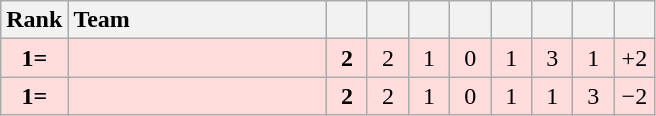<table class="wikitable" style="text-align:center">
<tr>
<th width=30>Rank</th>
<th width=165 style="text-align:left">Team</th>
<th width=20></th>
<th width=20></th>
<th width=20></th>
<th width=20></th>
<th width=20></th>
<th width=20></th>
<th width=20></th>
<th width=20></th>
</tr>
<tr bgcolor="#ffdddd">
<td><strong>1=</strong></td>
<td align="left"></td>
<td><strong>2</strong></td>
<td>2</td>
<td>1</td>
<td>0</td>
<td>1</td>
<td>3</td>
<td>1</td>
<td>+2</td>
</tr>
<tr bgcolor="#ffdddd">
<td><strong>1=</strong></td>
<td align="left"></td>
<td><strong>2</strong></td>
<td>2</td>
<td>1</td>
<td>0</td>
<td>1</td>
<td>1</td>
<td>3</td>
<td>−2</td>
</tr>
</table>
